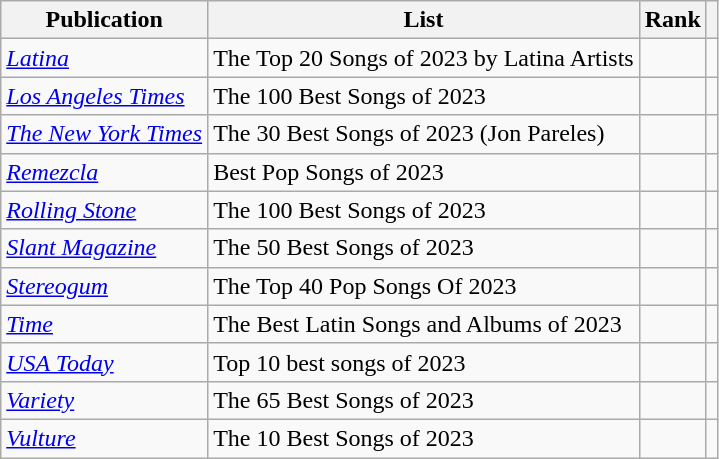<table class="sortable wikitable">
<tr>
<th>Publication</th>
<th>List</th>
<th>Rank</th>
<th class="unsortable"></th>
</tr>
<tr>
<td><em><a href='#'>Latina</a></em></td>
<td>The Top 20 Songs of 2023 by Latina Artists</td>
<td></td>
<td></td>
</tr>
<tr>
<td><em><a href='#'>Los Angeles Times</a></em></td>
<td>The 100 Best Songs of 2023</td>
<td></td>
<td></td>
</tr>
<tr>
<td><em><a href='#'>The New York Times</a></em></td>
<td>The 30 Best Songs of 2023 (Jon Pareles)</td>
<td></td>
<td></td>
</tr>
<tr>
<td><em><a href='#'>Remezcla</a></em></td>
<td>Best Pop Songs of 2023</td>
<td></td>
<td></td>
</tr>
<tr>
<td><em><a href='#'>Rolling Stone</a></em></td>
<td>The 100 Best Songs of 2023</td>
<td></td>
<td></td>
</tr>
<tr>
<td><em><a href='#'>Slant Magazine</a></em></td>
<td>The 50 Best Songs of 2023</td>
<td></td>
<td></td>
</tr>
<tr>
<td><em><a href='#'>Stereogum</a></em></td>
<td>The Top 40 Pop Songs Of 2023</td>
<td></td>
<td></td>
</tr>
<tr>
<td><em><a href='#'>Time</a></em></td>
<td>The Best Latin Songs and Albums of 2023</td>
<td></td>
<td></td>
</tr>
<tr>
<td><em><a href='#'>USA Today</a></em></td>
<td>Top 10 best songs of 2023</td>
<td></td>
<td></td>
</tr>
<tr>
<td><em><a href='#'>Variety</a></em></td>
<td>The 65 Best Songs of 2023</td>
<td></td>
<td></td>
</tr>
<tr>
<td><em><a href='#'>Vulture</a></em></td>
<td>The 10 Best Songs of 2023</td>
<td></td>
<td></td>
</tr>
</table>
